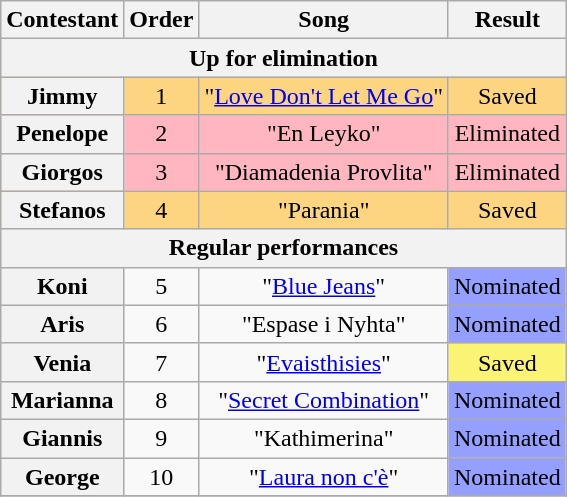<table class="wikitable sortable plainrowheaders" style="text-align:center;">
<tr>
<th scope="col">Contestant</th>
<th scope="col">Order</th>
<th scope="col">Song</th>
<th scope="col">Result</th>
</tr>
<tr>
<th colspan="4">Up for elimination</th>
</tr>
<tr style="background:#fdd581">
<th scope="row">Jimmy</th>
<td>1</td>
<td>"<a href='#'>Love Don't Let Me Go</a>"</td>
<td>Saved</td>
</tr>
<tr style="background:lightpink">
<th scope="row">Penelope</th>
<td>2</td>
<td>"En Leyko"</td>
<td>Eliminated</td>
</tr>
<tr style="background:lightpink">
<th scope="row">Giorgos</th>
<td>3</td>
<td>"Diamadenia Provlita"</td>
<td>Eliminated</td>
</tr>
<tr style="background:#fdd581">
<th scope="row">Stefanos</th>
<td>4</td>
<td>"Parania"</td>
<td>Saved</td>
</tr>
<tr>
<th colspan="4">Regular performances</th>
</tr>
<tr>
<th scope="row">Koni</th>
<td>5</td>
<td>"<a href='#'>Blue Jeans</a>"</td>
<td style="background:#959ffd">Nominated</td>
</tr>
<tr>
<th scope="row">Aris</th>
<td>6</td>
<td>"Espase i Nyhta"</td>
<td style="background:#959ffd">Nominated</td>
</tr>
<tr>
<th scope="row">Venia</th>
<td>7</td>
<td>"<a href='#'>Evaisthisies</a>"</td>
<td style="background-color: #FBF373;;">Saved</td>
</tr>
<tr>
<th scope="row">Marianna</th>
<td>8</td>
<td>"<a href='#'>Secret Combination</a>"</td>
<td style="background:#959ffd">Nominated</td>
</tr>
<tr>
<th scope="row">Giannis</th>
<td>9</td>
<td>"Kathimerina"</td>
<td style="background:#959ffd">Nominated</td>
</tr>
<tr>
<th scope="row">George</th>
<td>10</td>
<td>"<a href='#'>Laura non c'è</a>"</td>
<td style="background:#959ffd">Nominated</td>
</tr>
<tr>
</tr>
</table>
